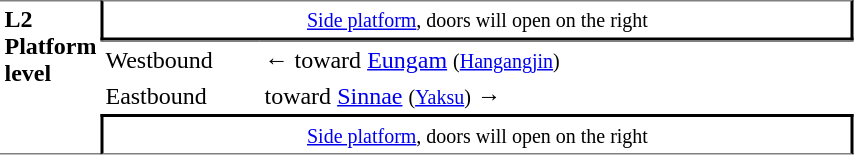<table table border=0 cellspacing=0 cellpadding=3>
<tr>
<td style="border-top:solid 1px gray;border-bottom:solid 1px gray;" width=50 rowspan=10 valign=top><strong>L2<br>Platform level</strong></td>
<td style="border-top:solid 1px gray;border-right:solid 2px black;border-left:solid 2px black;border-bottom:solid 2px black;text-align:center;" colspan=2><small><a href='#'>Side platform</a>, doors will open on the right </small></td>
</tr>
<tr>
<td style="border-bottom:solid 0px gray;border-top:solid 1px gray;" width=100>Westbound</td>
<td style="border-bottom:solid 0px gray;border-top:solid 1px gray;" width=390>←  toward <a href='#'>Eungam</a> <small>(<a href='#'>Hangangjin</a>)</small></td>
</tr>
<tr>
<td>Eastbound</td>
<td>  toward <a href='#'>Sinnae</a> <small>(<a href='#'>Yaksu</a>)</small> →</td>
</tr>
<tr>
<td style="border-top:solid 2px black;border-right:solid 2px black;border-left:solid 2px black;border-bottom:solid 1px gray;text-align:center;" colspan=2><small><a href='#'>Side platform</a>, doors will open on the right </small></td>
</tr>
</table>
